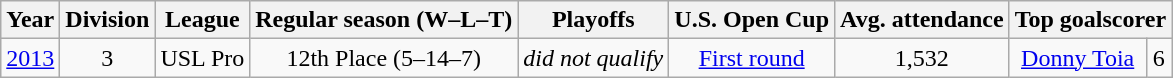<table class="wikitable" style="font-size:100%; text-align:center;">
<tr>
<th>Year</th>
<th>Division</th>
<th>League</th>
<th>Regular season (W–L–T)</th>
<th>Playoffs</th>
<th>U.S. Open Cup</th>
<th>Avg. attendance</th>
<th colspan=2>Top goalscorer</th>
</tr>
<tr>
<td><a href='#'>2013</a></td>
<td>3</td>
<td>USL Pro</td>
<td>12th Place (5–14–7)</td>
<td><em>did not qualify</em></td>
<td><a href='#'>First round</a></td>
<td>1,532</td>
<td> <a href='#'>Donny Toia</a></td>
<td>6</td>
</tr>
</table>
